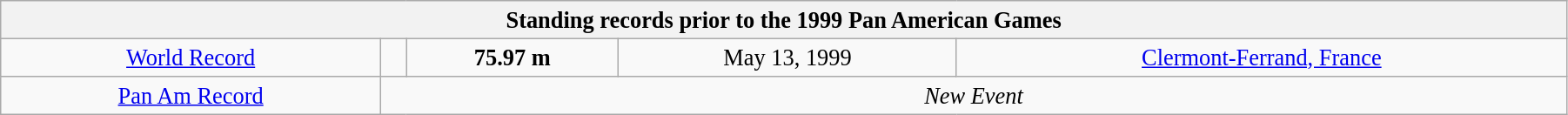<table class="wikitable" style=" text-align:center; font-size:110%;" width="95%">
<tr>
<th colspan="5">Standing records prior to the 1999 Pan American Games</th>
</tr>
<tr>
<td><a href='#'>World Record</a></td>
<td></td>
<td><strong>75.97 m </strong></td>
<td>May 13, 1999</td>
<td> <a href='#'>Clermont-Ferrand, France</a></td>
</tr>
<tr>
<td><a href='#'>Pan Am Record</a></td>
<td colspan=4><em>New Event</em></td>
</tr>
</table>
